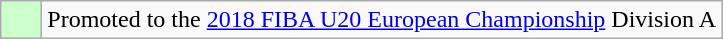<table class="wikitable">
<tr>
<td width=20px bgcolor="#ccffcc"></td>
<td>Promoted to the <a href='#'>2018 FIBA U20 European Championship</a> Division A</td>
</tr>
</table>
